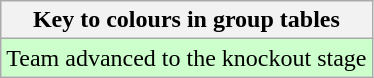<table class="wikitable">
<tr>
<th>Key to colours in group tables</th>
</tr>
<tr>
<td bgcolor="#ccffcc">Team advanced to the knockout stage</td>
</tr>
</table>
